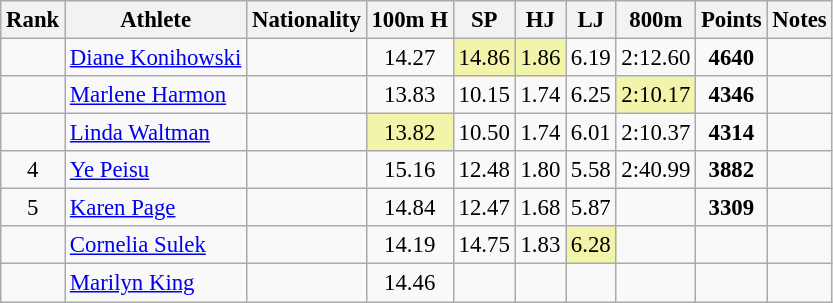<table class="wikitable sortable" style=" text-align:center; font-size:95%">
<tr>
<th>Rank</th>
<th>Athlete</th>
<th>Nationality</th>
<th>100m H</th>
<th>SP</th>
<th>HJ</th>
<th>LJ</th>
<th>800m</th>
<th>Points</th>
<th>Notes</th>
</tr>
<tr>
<td></td>
<td align=left><a href='#'>Diane Konihowski</a></td>
<td align=left></td>
<td>14.27</td>
<td bgcolor=#F2F5A9>14.86</td>
<td bgcolor=#F2F5A9>1.86</td>
<td>6.19</td>
<td>2:12.60</td>
<td><strong>4640</strong></td>
<td></td>
</tr>
<tr>
<td></td>
<td align=left><a href='#'>Marlene Harmon</a></td>
<td align=left></td>
<td>13.83</td>
<td>10.15</td>
<td>1.74</td>
<td>6.25</td>
<td bgcolor=#F2F5A9>2:10.17</td>
<td><strong>4346</strong></td>
<td></td>
</tr>
<tr>
<td></td>
<td align=left><a href='#'>Linda Waltman</a></td>
<td align=left></td>
<td bgcolor=#F2F5A9>13.82</td>
<td>10.50</td>
<td>1.74</td>
<td>6.01</td>
<td>2:10.37</td>
<td><strong>4314</strong></td>
<td></td>
</tr>
<tr>
<td>4</td>
<td align=left><a href='#'>Ye Peisu</a></td>
<td align=left></td>
<td>15.16</td>
<td>12.48</td>
<td>1.80</td>
<td>5.58</td>
<td>2:40.99</td>
<td><strong>3882</strong></td>
<td></td>
</tr>
<tr>
<td>5</td>
<td align=left><a href='#'>Karen Page</a></td>
<td align=left></td>
<td>14.84</td>
<td>12.47</td>
<td>1.68</td>
<td>5.87</td>
<td></td>
<td><strong>3309</strong></td>
<td></td>
</tr>
<tr>
<td></td>
<td align=left><a href='#'>Cornelia Sulek</a></td>
<td align=left></td>
<td>14.19</td>
<td>14.75</td>
<td>1.83</td>
<td bgcolor=#F2F5A9>6.28</td>
<td></td>
<td><strong></strong></td>
<td></td>
</tr>
<tr>
<td></td>
<td align=left><a href='#'>Marilyn King</a></td>
<td align=left></td>
<td>14.46</td>
<td></td>
<td></td>
<td></td>
<td></td>
<td><strong></strong></td>
<td></td>
</tr>
</table>
